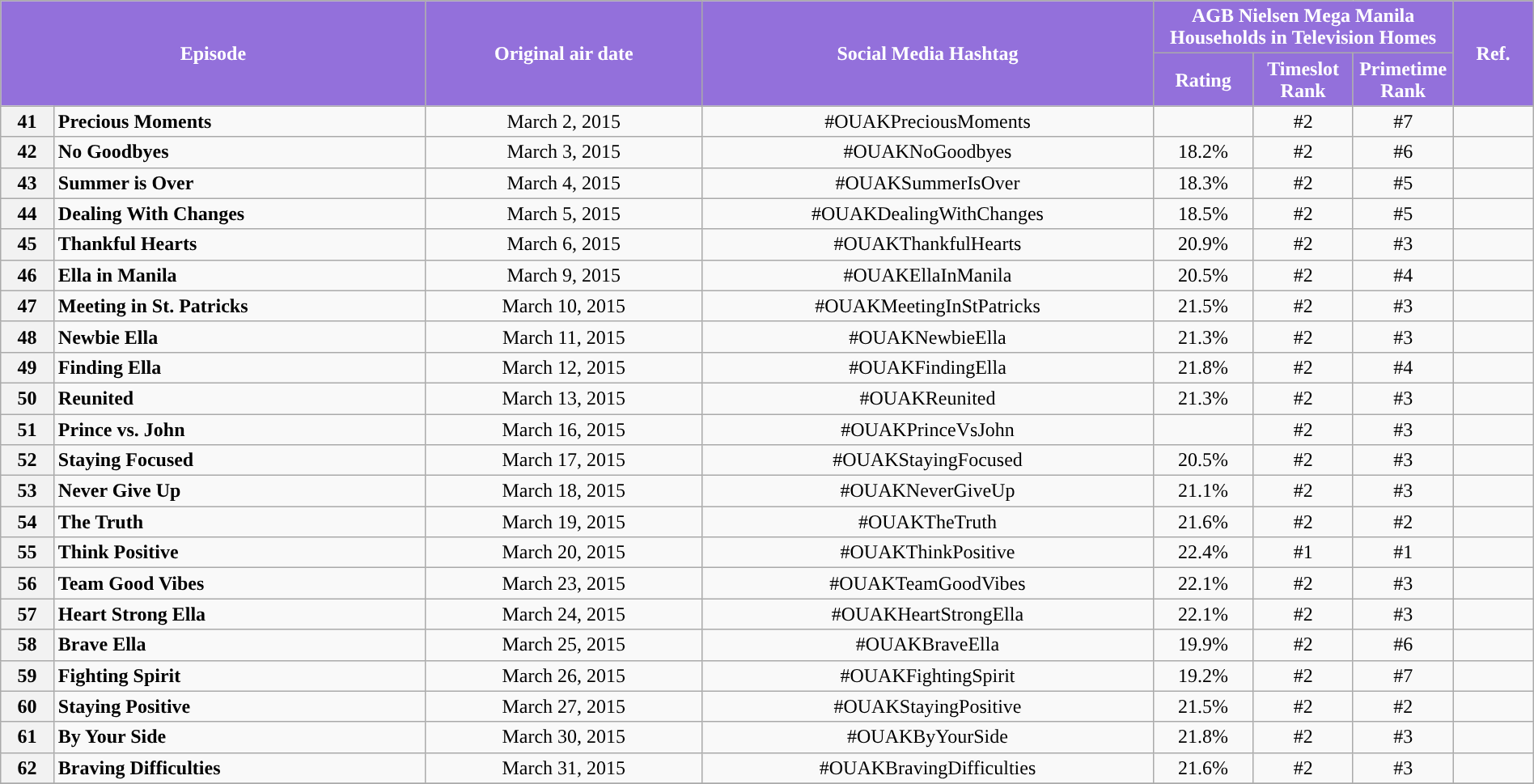<table class="wikitable" style="text-align:center; font-size:100%; line-height:18px;"  width="100%">
<tr>
<th colspan="2" rowspan="2" style="background-color:#9370DB; color:#ffffff;">Episode</th>
<th style="background:#9370DB; color:white" rowspan="2">Original air date</th>
<th style="background:#9370DB; color:white" rowspan="2">Social Media Hashtag</th>
<th style="background-color:#9370DB; color:#ffffff;" colspan="3">AGB Nielsen Mega Manila Households in Television Homes</th>
<th rowspan="2" style="background:#9370DB; color:white">Ref.</th>
</tr>
<tr style="text-align: center style=">
<th style="background-color:#9370DB; width:75px; color:#ffffff;">Rating</th>
<th style="background-color:#9370DB; width:75px; color:#ffffff;">Timeslot Rank</th>
<th style="background-color:#9370DB; width:75px; color:#ffffff;">Primetime Rank</th>
</tr>
<tr>
<th>41</th>
<td style="text-align: left;"><strong>Precious Moments</strong></td>
<td>March 2, 2015</td>
<td>#OUAKPreciousMoments</td>
<td></td>
<td>#2</td>
<td>#7</td>
<td></td>
</tr>
<tr>
<th>42</th>
<td style="text-align: left;"><strong>No Goodbyes</strong></td>
<td>March 3, 2015</td>
<td>#OUAKNoGoodbyes</td>
<td>18.2%</td>
<td>#2</td>
<td>#6</td>
<td></td>
</tr>
<tr>
<th>43</th>
<td style="text-align: left;"><strong>Summer is Over</strong></td>
<td>March 4, 2015</td>
<td>#OUAKSummerIsOver</td>
<td>18.3%</td>
<td>#2</td>
<td>#5</td>
<td></td>
</tr>
<tr>
<th>44</th>
<td style="text-align: left;"><strong>Dealing With Changes</strong></td>
<td>March 5, 2015</td>
<td>#OUAKDealingWithChanges</td>
<td>18.5%</td>
<td>#2</td>
<td>#5</td>
<td></td>
</tr>
<tr>
<th>45</th>
<td style="text-align: left;"><strong>Thankful Hearts</strong></td>
<td>March 6, 2015</td>
<td>#OUAKThankfulHearts</td>
<td>20.9%</td>
<td>#2</td>
<td>#3</td>
<td></td>
</tr>
<tr>
<th>46</th>
<td style="text-align: left;"><strong>Ella in Manila</strong></td>
<td>March 9, 2015</td>
<td>#OUAKEllaInManila</td>
<td>20.5%</td>
<td>#2</td>
<td>#4</td>
<td></td>
</tr>
<tr>
<th>47</th>
<td style="text-align: left;"><strong>Meeting in St. Patricks</strong></td>
<td>March 10, 2015</td>
<td>#OUAKMeetingInStPatricks</td>
<td>21.5%</td>
<td>#2</td>
<td>#3</td>
<td></td>
</tr>
<tr>
<th>48</th>
<td style="text-align: left;"><strong>Newbie Ella</strong></td>
<td>March 11, 2015</td>
<td>#OUAKNewbieElla</td>
<td>21.3%</td>
<td>#2</td>
<td>#3</td>
<td></td>
</tr>
<tr>
<th>49</th>
<td style="text-align: left;"><strong>Finding Ella</strong></td>
<td>March 12, 2015</td>
<td>#OUAKFindingElla</td>
<td>21.8%</td>
<td>#2</td>
<td>#4</td>
<td></td>
</tr>
<tr>
<th>50</th>
<td style="text-align: left;"><strong>Reunited</strong></td>
<td>March 13, 2015</td>
<td>#OUAKReunited</td>
<td>21.3%</td>
<td>#2</td>
<td>#3</td>
<td></td>
</tr>
<tr>
<th>51</th>
<td style="text-align: left;"><strong>Prince vs. John</strong></td>
<td>March 16, 2015</td>
<td>#OUAKPrinceVsJohn</td>
<td></td>
<td>#2</td>
<td>#3</td>
<td></td>
</tr>
<tr>
<th>52</th>
<td style="text-align: left;"><strong>Staying Focused</strong></td>
<td>March 17, 2015</td>
<td>#OUAKStayingFocused</td>
<td>20.5%</td>
<td>#2</td>
<td>#3</td>
<td></td>
</tr>
<tr>
<th>53</th>
<td style="text-align: left;"><strong>Never Give Up</strong></td>
<td>March 18, 2015</td>
<td>#OUAKNeverGiveUp</td>
<td>21.1%</td>
<td>#2</td>
<td>#3</td>
<td></td>
</tr>
<tr>
<th>54</th>
<td style="text-align: left;"><strong>The Truth</strong></td>
<td>March 19, 2015</td>
<td>#OUAKTheTruth</td>
<td>21.6%</td>
<td>#2</td>
<td>#2</td>
<td></td>
</tr>
<tr>
<th>55</th>
<td style="text-align: left;"><strong>Think Positive</strong></td>
<td>March 20, 2015</td>
<td>#OUAKThinkPositive</td>
<td>22.4%</td>
<td>#1</td>
<td>#1</td>
<td></td>
</tr>
<tr>
<th>56</th>
<td style="text-align: left;"><strong>Team Good Vibes</strong></td>
<td>March 23, 2015</td>
<td>#OUAKTeamGoodVibes</td>
<td>22.1%</td>
<td>#2</td>
<td>#3</td>
<td></td>
</tr>
<tr>
<th>57</th>
<td style="text-align: left;"><strong>Heart Strong Ella</strong></td>
<td>March 24, 2015</td>
<td>#OUAKHeartStrongElla</td>
<td>22.1%</td>
<td>#2</td>
<td>#3</td>
<td></td>
</tr>
<tr>
<th>58</th>
<td style="text-align: left;"><strong>Brave Ella</strong></td>
<td>March 25, 2015</td>
<td>#OUAKBraveElla</td>
<td>19.9%</td>
<td>#2</td>
<td>#6</td>
<td></td>
</tr>
<tr>
<th>59</th>
<td style="text-align: left;"><strong>Fighting Spirit</strong></td>
<td>March 26, 2015</td>
<td>#OUAKFightingSpirit</td>
<td>19.2%</td>
<td>#2</td>
<td>#7</td>
<td></td>
</tr>
<tr>
<th>60</th>
<td style="text-align: left;"><strong>Staying Positive</strong></td>
<td>March 27, 2015</td>
<td>#OUAKStayingPositive</td>
<td>21.5%</td>
<td>#2</td>
<td>#2</td>
<td></td>
</tr>
<tr>
<th>61</th>
<td style="text-align: left;"><strong>By Your Side</strong></td>
<td>March 30, 2015</td>
<td>#OUAKByYourSide</td>
<td>21.8%</td>
<td>#2</td>
<td>#3</td>
<td></td>
</tr>
<tr>
<th>62</th>
<td style="text-align: left;"><strong>Braving Difficulties</strong></td>
<td>March 31, 2015</td>
<td>#OUAKBravingDifficulties</td>
<td>21.6%</td>
<td>#2</td>
<td>#3</td>
<td></td>
</tr>
<tr>
</tr>
</table>
